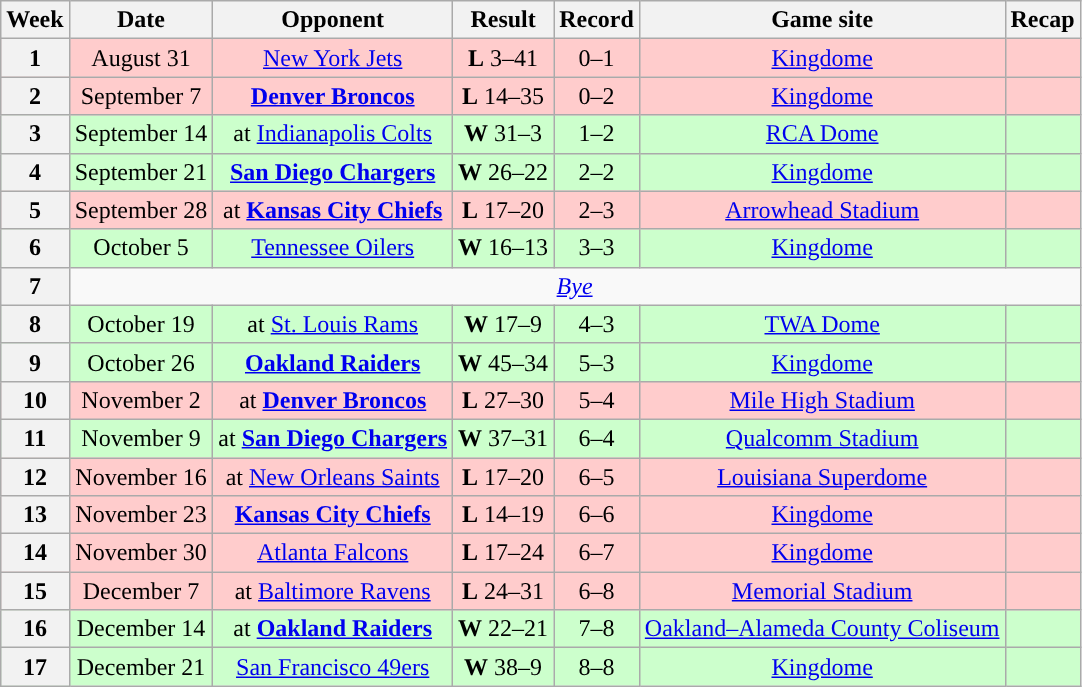<table class="wikitable" style="text-align:center">
<tr>
<th>Week</th>
<th>Date</th>
<th>Opponent</th>
<th>Result</th>
<th>Record</th>
<th>Game site</th>
<th>Recap</th>
</tr>
<tr style="background:#fcc">
<th>1</th>
<td>August 31</td>
<td><a href='#'>New York Jets</a></td>
<td><strong>L</strong> 3–41</td>
<td>0–1</td>
<td><a href='#'>Kingdome</a></td>
<td></td>
</tr>
<tr style="background:#fcc">
<th>2</th>
<td>September 7</td>
<td><strong><a href='#'>Denver Broncos</a></strong></td>
<td><strong>L</strong> 14–35</td>
<td>0–2</td>
<td><a href='#'>Kingdome</a></td>
<td></td>
</tr>
<tr style="background:#cfc">
<th>3</th>
<td>September 14</td>
<td>at <a href='#'>Indianapolis Colts</a></td>
<td><strong>W</strong> 31–3</td>
<td>1–2</td>
<td><a href='#'>RCA Dome</a></td>
<td></td>
</tr>
<tr style="background:#cfc">
<th>4</th>
<td>September 21</td>
<td><strong><a href='#'>San Diego Chargers</a></strong></td>
<td><strong>W</strong> 26–22</td>
<td>2–2</td>
<td><a href='#'>Kingdome</a></td>
<td></td>
</tr>
<tr style="background:#fcc">
<th>5</th>
<td>September 28</td>
<td>at <strong><a href='#'>Kansas City Chiefs</a></strong></td>
<td><strong>L</strong> 17–20 </td>
<td>2–3</td>
<td><a href='#'>Arrowhead Stadium</a></td>
<td></td>
</tr>
<tr style="background:#cfc">
<th>6</th>
<td>October 5</td>
<td><a href='#'>Tennessee Oilers</a></td>
<td><strong>W</strong> 16–13</td>
<td>3–3</td>
<td><a href='#'>Kingdome</a></td>
<td></td>
</tr>
<tr>
<th>7</th>
<td colspan="6"><em><a href='#'>Bye</a></em></td>
</tr>
<tr style="background:#cfc">
<th>8</th>
<td>October 19</td>
<td>at <a href='#'>St. Louis Rams</a></td>
<td><strong>W</strong> 17–9</td>
<td>4–3</td>
<td><a href='#'>TWA Dome</a></td>
<td></td>
</tr>
<tr style="background:#cfc">
<th>9</th>
<td>October 26</td>
<td><strong><a href='#'>Oakland Raiders</a></strong></td>
<td><strong>W</strong> 45–34</td>
<td>5–3</td>
<td><a href='#'>Kingdome</a></td>
<td></td>
</tr>
<tr style="background:#fcc">
<th>10</th>
<td>November 2</td>
<td>at <strong><a href='#'>Denver Broncos</a></strong></td>
<td><strong>L</strong> 27–30</td>
<td>5–4</td>
<td><a href='#'>Mile High Stadium</a></td>
<td></td>
</tr>
<tr style="background:#cfc">
<th>11</th>
<td>November 9</td>
<td>at <strong><a href='#'>San Diego Chargers</a></strong></td>
<td><strong>W</strong> 37–31</td>
<td>6–4</td>
<td><a href='#'>Qualcomm Stadium</a></td>
<td></td>
</tr>
<tr style="background:#fcc">
<th>12</th>
<td>November 16</td>
<td>at <a href='#'>New Orleans Saints</a></td>
<td><strong>L</strong> 17–20 </td>
<td>6–5</td>
<td><a href='#'>Louisiana Superdome</a></td>
<td></td>
</tr>
<tr style="background:#fcc">
<th>13</th>
<td>November 23</td>
<td><strong><a href='#'>Kansas City Chiefs</a></strong></td>
<td><strong>L</strong> 14–19</td>
<td>6–6</td>
<td><a href='#'>Kingdome</a></td>
<td></td>
</tr>
<tr style="background:#fcc">
<th>14</th>
<td>November 30</td>
<td><a href='#'>Atlanta Falcons</a></td>
<td><strong>L</strong> 17–24</td>
<td>6–7</td>
<td><a href='#'>Kingdome</a></td>
<td></td>
</tr>
<tr style="background:#fcc">
<th>15</th>
<td>December 7</td>
<td>at <a href='#'>Baltimore Ravens</a></td>
<td><strong>L</strong> 24–31</td>
<td>6–8</td>
<td><a href='#'>Memorial Stadium</a></td>
<td></td>
</tr>
<tr style="background:#cfc">
<th>16</th>
<td>December 14</td>
<td>at <strong><a href='#'>Oakland Raiders</a></strong></td>
<td><strong>W</strong> 22–21</td>
<td>7–8</td>
<td><a href='#'>Oakland–Alameda County Coliseum</a></td>
<td></td>
</tr>
<tr style="background:#cfc">
<th>17</th>
<td>December 21</td>
<td><a href='#'>San Francisco 49ers</a></td>
<td><strong>W</strong> 38–9</td>
<td>8–8</td>
<td><a href='#'>Kingdome</a></td>
<td></td>
</tr>
</table>
